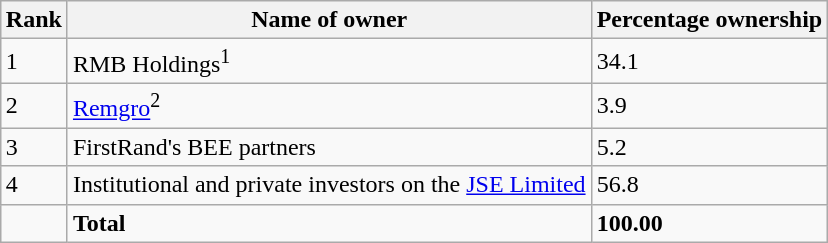<table class="wikitable sortable" style="margin-left:auto;margin-right:auto">
<tr>
<th style="width:2em;">Rank</th>
<th>Name of owner</th>
<th>Percentage ownership</th>
</tr>
<tr>
<td>1</td>
<td>RMB Holdings<sup>1</sup></td>
<td>34.1</td>
</tr>
<tr>
<td>2</td>
<td><a href='#'>Remgro</a><sup>2</sup></td>
<td>3.9</td>
</tr>
<tr>
<td>3</td>
<td>FirstRand's BEE partners</td>
<td>5.2</td>
</tr>
<tr>
<td>4</td>
<td>Institutional and private investors on the <a href='#'>JSE Limited</a></td>
<td>56.8</td>
</tr>
<tr>
<td></td>
<td><strong>Total</strong></td>
<td><strong>100.00</strong></td>
</tr>
</table>
